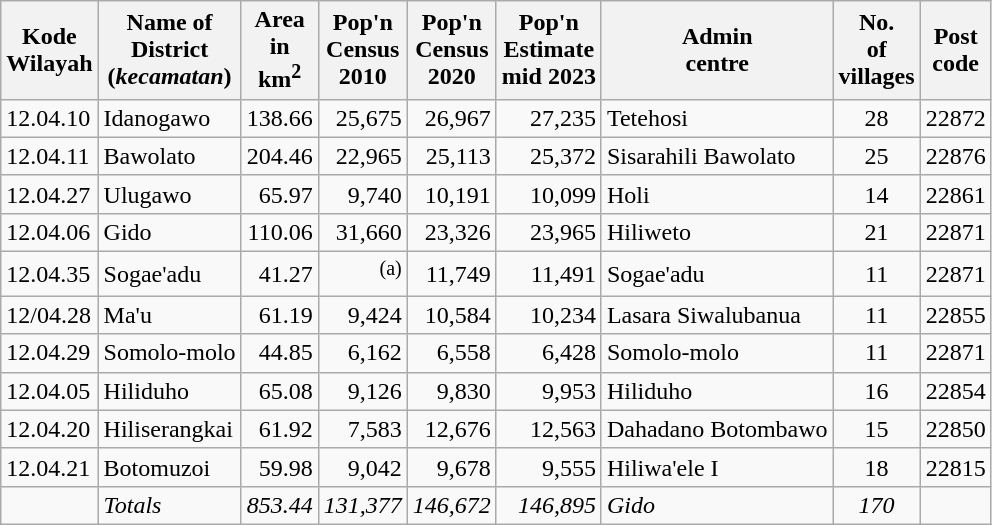<table class="sortable wikitable">
<tr>
<th>Kode <br>Wilayah</th>
<th>Name of<br>District<br>(<em>kecamatan</em>)</th>
<th>Area <br> in <br>km<sup>2</sup></th>
<th>Pop'n<br>Census<br>2010</th>
<th>Pop'n<br>Census<br>2020</th>
<th>Pop'n<br>Estimate<br>mid 2023</th>
<th>Admin <br> centre</th>
<th>No.<br>of<br>villages</th>
<th>Post<br>code</th>
</tr>
<tr>
<td>12.04.10</td>
<td>Idanogawo </td>
<td align="right">138.66</td>
<td align="right">25,675</td>
<td align="right">26,967</td>
<td align="right">27,235</td>
<td>Tetehosi</td>
<td align="center">28</td>
<td>22872</td>
</tr>
<tr>
<td>12.04.11</td>
<td>Bawolato </td>
<td align="right">204.46</td>
<td align="right">22,965</td>
<td align="right">25,113</td>
<td align="right">25,372</td>
<td>Sisarahili Bawolato</td>
<td align="center">25</td>
<td>22876</td>
</tr>
<tr>
<td>12.04.27</td>
<td>Ulugawo </td>
<td align="right">65.97</td>
<td align="right">9,740</td>
<td align="right">10,191</td>
<td align="right">10,099</td>
<td>Holi</td>
<td align="center">14</td>
<td>22861</td>
</tr>
<tr>
<td>12.04.06</td>
<td>Gido </td>
<td align="right">110.06</td>
<td align="right">31,660</td>
<td align="right">23,326</td>
<td align="right">23,965</td>
<td>Hiliweto</td>
<td align="center">21</td>
<td>22871</td>
</tr>
<tr>
<td>12.04.35</td>
<td>Sogae'adu </td>
<td align="right">41.27</td>
<td align="right"><sup>(a)</sup></td>
<td align="right">11,749</td>
<td align="right">11,491</td>
<td>Sogae'adu</td>
<td align="center">11</td>
<td>22871</td>
</tr>
<tr>
<td>12/04.28</td>
<td>Ma'u </td>
<td align="right">61.19</td>
<td align="right">9,424</td>
<td align="right">10,584</td>
<td align="right">10,234</td>
<td>Lasara Siwalubanua</td>
<td align="center">11</td>
<td>22855</td>
</tr>
<tr>
<td>12.04.29</td>
<td>Somolo-molo </td>
<td align="right">44.85</td>
<td align="right">6,162</td>
<td align="right">6,558</td>
<td align="right">6,428</td>
<td>Somolo-molo</td>
<td align="center">11</td>
<td>22871</td>
</tr>
<tr>
<td>12.04.05</td>
<td>Hiliduho </td>
<td align="right">65.08</td>
<td align="right">9,126</td>
<td align="right">9,830</td>
<td align="right">9,953</td>
<td>Hiliduho</td>
<td align="center">16</td>
<td>22854</td>
</tr>
<tr>
<td>12.04.20</td>
<td>Hiliserangkai </td>
<td align="right">61.92</td>
<td align="right">7,583</td>
<td align="right">12,676</td>
<td align="right">12,563</td>
<td>Dahadano Botombawo</td>
<td align="center">15</td>
<td>22850</td>
</tr>
<tr>
<td>12.04.21</td>
<td>Botomuzoi </td>
<td align="right">59.98</td>
<td align="right">9,042</td>
<td align="right">9,678</td>
<td align="right">9,555</td>
<td>Hiliwa'ele I</td>
<td align="center">18</td>
<td>22815</td>
</tr>
<tr>
<td></td>
<td><em>Totals</em></td>
<td align="right"><em>853.44</em></td>
<td align="right"><em>131,377</em></td>
<td align="right"><em>146,672</em></td>
<td align="right"><em>146,895</em></td>
<td><em>Gido</em></td>
<td align="center"><em>170</em></td>
<td></td>
</tr>
</table>
